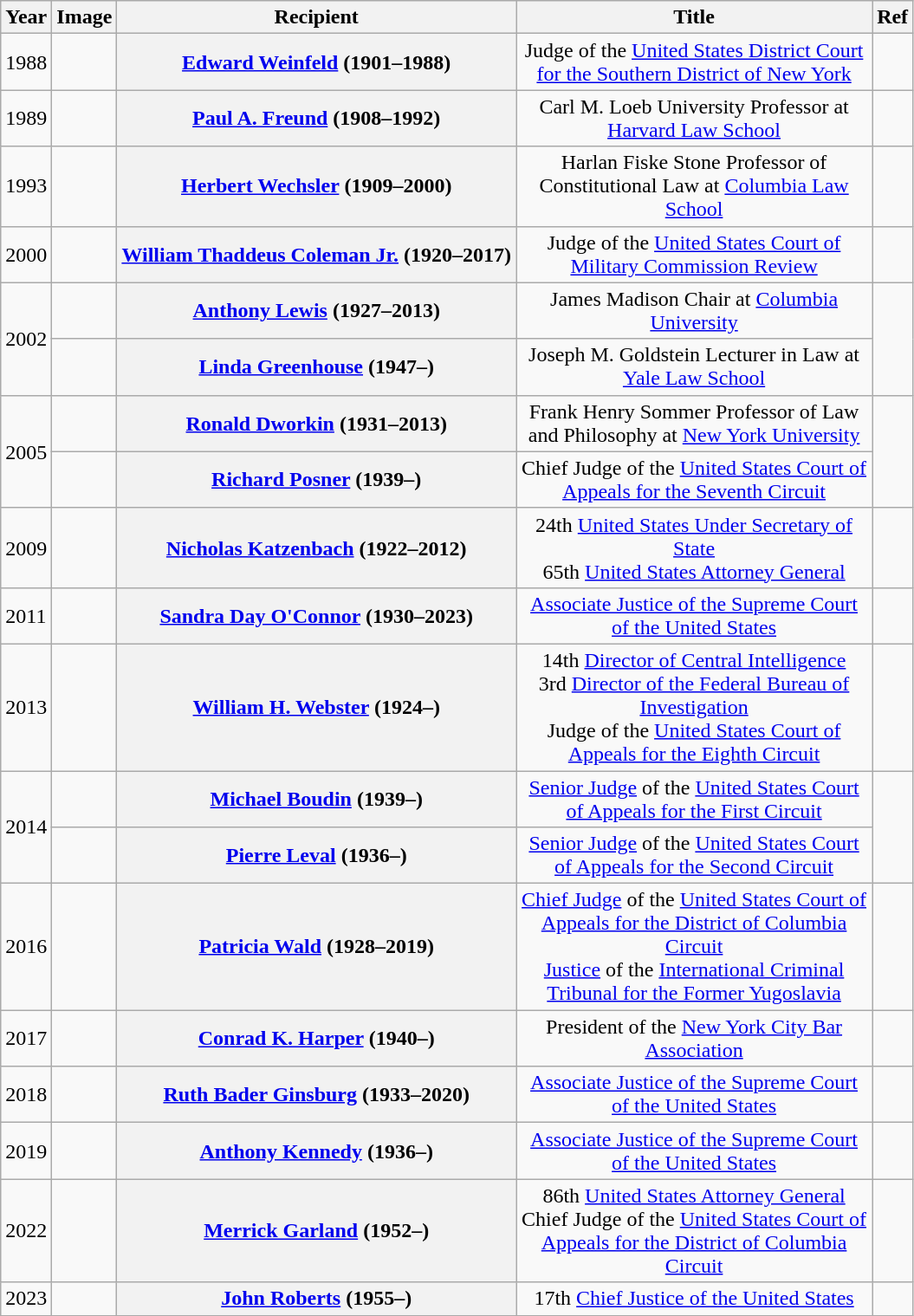<table class = "wikitable plainrowheaders sortable">
<tr>
<th scope = col>Year</th>
<th scope = col class = unsortable>Image</th>
<th scope = col>Recipient</th>
<th scope = col style = "width: 200pt;">Title</th>
<th scope = col class = unsortable>Ref</th>
</tr>
<tr id="1901">
<td>1988</td>
<td></td>
<th scope = row data-sort-value = "Weinfeld, Edward"><a href='#'>Edward Weinfeld</a> (1901–1988)</th>
<td align="center">Judge of the <a href='#'>United States District Court for the Southern District of New York</a></td>
<td></td>
</tr>
<tr>
<td>1989</td>
<td></td>
<th scope = row data-sort-value = "Freund, Paul A."><a href='#'>Paul A. Freund</a> (1908–1992)</th>
<td align="center">Carl M. Loeb University Professor at <a href='#'>Harvard Law School</a></td>
<td></td>
</tr>
<tr>
<td>1993</td>
<td></td>
<th scope = row data-sort-value = "Wechsler, Herber"><a href='#'>Herbert Wechsler</a> (1909–2000)</th>
<td align="center">Harlan Fiske Stone Professor of Constitutional Law at <a href='#'>Columbia Law School</a></td>
<td></td>
</tr>
<tr>
<td>2000</td>
<td></td>
<th scope = row data-sort-value="Coleman, William"><a href='#'>William Thaddeus Coleman Jr.</a> (1920–2017)</th>
<td align="center">Judge of the <a href='#'>United States Court of Military Commission Review</a></td>
<td></td>
</tr>
<tr>
<td rowspan = "2">2002</td>
<td></td>
<th scope = row data-sort-value = "Lewis, Anthony"><a href='#'>Anthony Lewis</a> (1927–2013)</th>
<td align="center">James Madison Chair at <a href='#'>Columbia University</a></td>
<td rowspan = "2"></td>
</tr>
<tr>
<td></td>
<th scope = row data-sort-value = "Greenhouse, Linda"><a href='#'>Linda Greenhouse</a> (1947–)</th>
<td align="center">Joseph M. Goldstein Lecturer in Law at <a href='#'>Yale Law School</a></td>
</tr>
<tr>
<td rowspan = "2">2005</td>
<td></td>
<th scope = row data-sort-value = "Dworkin, Ronald"><a href='#'>Ronald Dworkin</a> (1931–2013)</th>
<td align="center">Frank Henry Sommer Professor of Law and Philosophy at <a href='#'>New York University</a></td>
<td rowspan = "2"></td>
</tr>
<tr>
<td></td>
<th scope = row data-sort-value = "Posner, Richard"><a href='#'>Richard Posner</a> (1939–)</th>
<td align="center">Chief Judge of the <a href='#'>United States Court of Appeals for the Seventh Circuit</a></td>
</tr>
<tr>
<td>2009</td>
<td></td>
<th scope = row data-sort-value = "Katzenbach, Nicholas"><a href='#'>Nicholas Katzenbach</a> (1922–2012)</th>
<td align="center">24th <a href='#'>United States Under Secretary of State</a><br>65th <a href='#'>United States Attorney General</a></td>
<td></td>
</tr>
<tr>
<td>2011</td>
<td></td>
<th scope = row data-sort-value = "O'Connor, Sandra Day"><a href='#'>Sandra Day O'Connor</a> (1930–2023)</th>
<td align="center"><a href='#'>Associate Justice of the Supreme Court of the United States</a></td>
<td></td>
</tr>
<tr>
<td>2013</td>
<td></td>
<th scope = row data-sort-value = "Webster, William"><a href='#'>William H. Webster</a> (1924–)</th>
<td align="center">14th <a href='#'>Director of Central Intelligence</a><br>3rd <a href='#'>Director of the Federal Bureau of Investigation</a><br>Judge of the <a href='#'>United States Court of Appeals for the Eighth Circuit</a></td>
<td></td>
</tr>
<tr>
<td rowspan = "2">2014</td>
<td></td>
<th scope = row data-sort-value = "Boudin, Michael"><a href='#'>Michael Boudin</a> (1939–)</th>
<td align="center"><a href='#'>Senior Judge</a> of the <a href='#'>United States Court of Appeals for the First Circuit</a></td>
<td rowspan = "2"></td>
</tr>
<tr>
<td></td>
<th scope = row data-sort-value = "Leval, Pierre"><a href='#'>Pierre Leval</a> (1936–)</th>
<td align="center"><a href='#'>Senior Judge</a> of the <a href='#'>United States Court of Appeals for the Second Circuit</a></td>
</tr>
<tr>
<td>2016</td>
<td></td>
<th scope = row data-sort-value = "Wald, Patricia"><a href='#'>Patricia Wald</a> (1928–2019)</th>
<td align="center"><a href='#'>Chief Judge</a> of the <a href='#'>United States Court of Appeals for the District of Columbia Circuit</a><br><a href='#'>Justice</a> of the <a href='#'>International Criminal Tribunal for the Former Yugoslavia</a></td>
<td></td>
</tr>
<tr>
<td>2017</td>
<td></td>
<th scope = row data-sort-value = "Harper, Conrad"><a href='#'>Conrad K. Harper</a> (1940–)</th>
<td align="center">President of the <a href='#'>New York City Bar Association</a></td>
<td></td>
</tr>
<tr>
<td>2018</td>
<td></td>
<th scope = row data-sort-value = "Ginsburg, Ruth"><a href='#'>Ruth Bader Ginsburg</a> (1933–2020)</th>
<td align="center"><a href='#'>Associate Justice of the Supreme Court of the United States</a></td>
<td></td>
</tr>
<tr>
<td>2019</td>
<td></td>
<th scope = row data-sort-value = "Kennedy, Anthony"><a href='#'>Anthony Kennedy</a> (1936–)</th>
<td align="center"><a href='#'>Associate Justice of the Supreme Court of the United States</a></td>
<td></td>
</tr>
<tr>
<td>2022</td>
<td></td>
<th scope = row data-sort-value = "Garland, Merrick"><a href='#'>Merrick Garland</a> (1952–)</th>
<td align="center">86th <a href='#'>United States Attorney General</a><br>Chief Judge of the <a href='#'>United States Court of Appeals for the District of Columbia Circuit</a></td>
<td></td>
</tr>
<tr>
<td>2023</td>
<td></td>
<th scope = row data-sort-value = "Roberts, John"><a href='#'>John Roberts</a> (1955–)</th>
<td align="center">17th <a href='#'>Chief Justice of the United States</a></td>
<td></td>
</tr>
</table>
